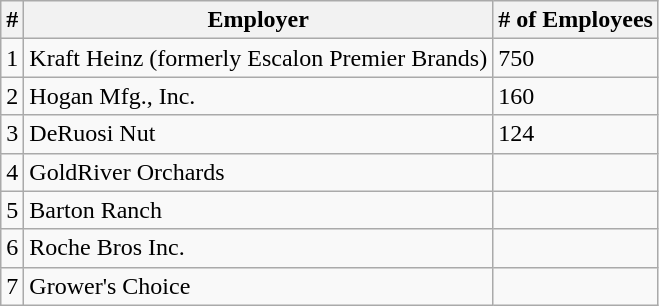<table class="wikitable">
<tr>
<th>#</th>
<th>Employer</th>
<th># of Employees</th>
</tr>
<tr>
<td>1</td>
<td>Kraft Heinz (formerly Escalon Premier Brands)</td>
<td>750</td>
</tr>
<tr>
<td>2</td>
<td>Hogan Mfg., Inc.</td>
<td>160</td>
</tr>
<tr>
<td>3</td>
<td>DeRuosi Nut</td>
<td>124</td>
</tr>
<tr>
<td>4</td>
<td>GoldRiver Orchards</td>
<td></td>
</tr>
<tr>
<td>5</td>
<td>Barton Ranch</td>
<td></td>
</tr>
<tr>
<td>6</td>
<td>Roche Bros Inc.</td>
<td></td>
</tr>
<tr>
<td>7</td>
<td>Grower's Choice</td>
<td></td>
</tr>
</table>
